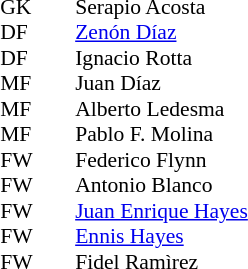<table style="font-size: 90%" cellspacing="0" cellpadding="0" align=center>
<tr>
<th width=25></th>
<th width=25></th>
</tr>
<tr>
<td>GK</td>
<td></td>
<td> Serapio Acosta</td>
</tr>
<tr>
<td>DF</td>
<td></td>
<td> <a href='#'>Zenón Díaz</a></td>
</tr>
<tr>
<td>DF</td>
<td></td>
<td> Ignacio Rotta</td>
</tr>
<tr>
<td>MF</td>
<td></td>
<td> Juan Díaz</td>
</tr>
<tr>
<td>MF</td>
<td></td>
<td> Alberto Ledesma</td>
</tr>
<tr>
<td>MF</td>
<td></td>
<td> Pablo F. Molina</td>
</tr>
<tr>
<td>FW</td>
<td></td>
<td> Federico Flynn</td>
</tr>
<tr>
<td>FW</td>
<td></td>
<td> Antonio Blanco</td>
</tr>
<tr>
<td>FW</td>
<td></td>
<td> <a href='#'>Juan Enrique Hayes</a></td>
</tr>
<tr>
<td>FW</td>
<td></td>
<td> <a href='#'>Ennis Hayes</a></td>
</tr>
<tr>
<td>FW</td>
<td></td>
<td> Fidel Ramìrez</td>
</tr>
</table>
